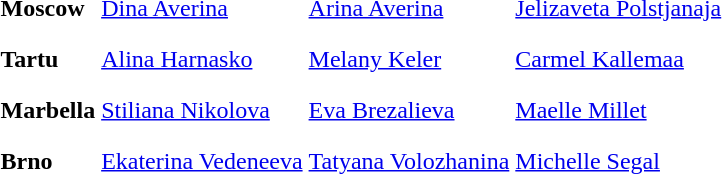<table>
<tr>
<th scope=row style="text-align:left">Moscow</th>
<td style="height:30px;"> <a href='#'>Dina Averina</a></td>
<td style="height:30px;"> <a href='#'>Arina Averina</a></td>
<td style="height:30px;"> <a href='#'>Jelizaveta Polstjanaja</a></td>
</tr>
<tr>
<th scope=row style="text-align:left">Tartu</th>
<td style="height:30px;"> <a href='#'>Alina Harnasko</a></td>
<td style="height:30px;"> <a href='#'>Melany Keler</a></td>
<td style="height:30px;"> <a href='#'>Carmel Kallemaa</a></td>
</tr>
<tr>
<th scope=row style="text-align:left">Marbella</th>
<td style="height:30px;"> <a href='#'>Stiliana Nikolova</a></td>
<td style="height:30px;"> <a href='#'>Eva Brezalieva</a></td>
<td style="height:30px;"> <a href='#'>Maelle Millet</a></td>
</tr>
<tr>
<th scope=row style="text-align:left">Brno</th>
<td style="height:30px;"> <a href='#'>Ekaterina Vedeneeva</a></td>
<td style="height:30px;"> <a href='#'>Tatyana Volozhanina</a></td>
<td style="height:30px;"> <a href='#'>Michelle Segal</a></td>
</tr>
<tr>
</tr>
</table>
